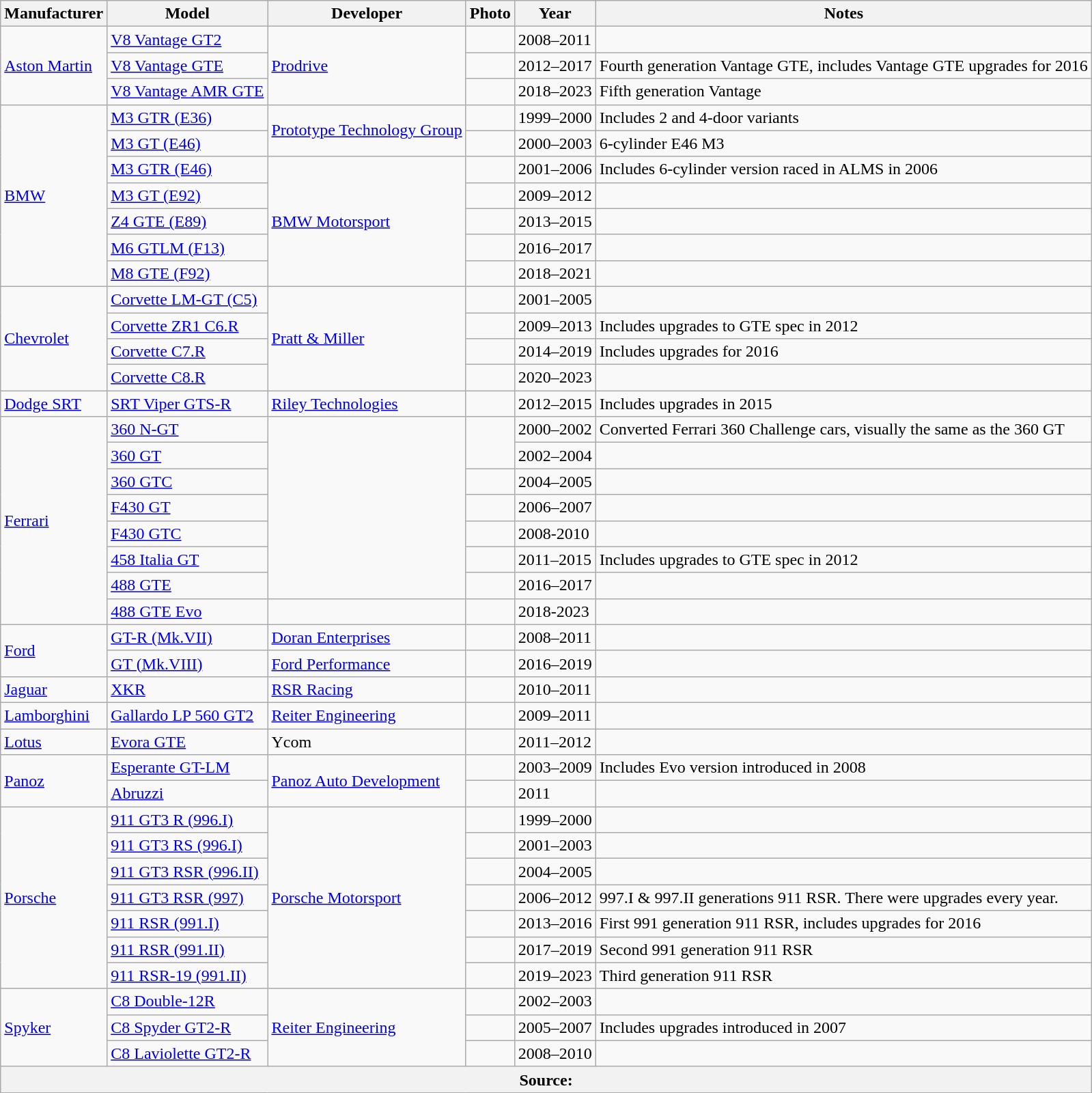<table class="wikitable sortable" style="font-size=90%, border=1px">
<tr>
<th>Manufacturer</th>
<th>Model</th>
<th>Developer</th>
<th>Photo</th>
<th>Year</th>
<th>Notes</th>
</tr>
<tr>
<td rowspan="3" align=left> <a href='#'>Aston Martin</a></td>
<td><a href='#'>V8 Vantage GT2</a></td>
<td rowspan="3" align=left><a href='#'>Prodrive</a></td>
<td></td>
<td>2008–2011</td>
<td></td>
</tr>
<tr>
<td><a href='#'>V8 Vantage GTE</a></td>
<td></td>
<td>2012–2017</td>
<td>Fourth generation Vantage GTE, includes Vantage GTE upgrades for 2016</td>
</tr>
<tr>
<td><a href='#'>V8 Vantage AMR GTE</a></td>
<td></td>
<td>2018–2023</td>
<td>Fifth generation Vantage</td>
</tr>
<tr>
<td rowspan="7" align="left"> <a href='#'>BMW</a></td>
<td><a href='#'>M3 GTR (E36)</a></td>
<td rowspan="2" align="left"><a href='#'>Prototype Technology Group</a></td>
<td></td>
<td>1999–2000</td>
<td>Includes 2 and 4-door variants</td>
</tr>
<tr>
<td><a href='#'>M3 GT (E46)</a></td>
<td></td>
<td>2000–2003</td>
<td>6-cylinder E46 M3</td>
</tr>
<tr>
<td><a href='#'>M3 GTR (E46)</a></td>
<td rowspan="5"><a href='#'>BMW Motorsport</a></td>
<td></td>
<td>2001–2006</td>
<td>Includes 6-cylinder version raced in ALMS in 2006</td>
</tr>
<tr>
<td><a href='#'>M3 GT (E92)</a></td>
<td></td>
<td>2009–2012</td>
<td></td>
</tr>
<tr>
<td><a href='#'>Z4 GTE (E89)</a></td>
<td></td>
<td>2013–2015</td>
<td></td>
</tr>
<tr>
<td><a href='#'>M6 GTLM (F13)</a></td>
<td></td>
<td>2016–2017</td>
<td></td>
</tr>
<tr>
<td><a href='#'>M8 GTE (F92)</a></td>
<td></td>
<td>2018–2021</td>
<td></td>
</tr>
<tr>
<td rowspan="4"> <a href='#'>Chevrolet</a></td>
<td><a href='#'>Corvette LM-GT (C5)</a></td>
<td rowspan="4"><a href='#'>Pratt & Miller</a></td>
<td></td>
<td>2001–2005</td>
<td></td>
</tr>
<tr>
<td><a href='#'>Corvette ZR1 C6.R</a></td>
<td></td>
<td>2009–2013</td>
<td>Includes upgrades to GTE spec in 2012</td>
</tr>
<tr>
<td><a href='#'>Corvette C7.R</a></td>
<td></td>
<td>2014–2019</td>
<td>Includes upgrades for 2016</td>
</tr>
<tr>
<td><a href='#'>Corvette C8.R</a></td>
<td></td>
<td>2020–2023</td>
<td></td>
</tr>
<tr>
<td> <a href='#'>Dodge SRT</a></td>
<td><a href='#'>SRT Viper GTS-R</a></td>
<td><a href='#'>Riley Technologies</a></td>
<td></td>
<td>2012–2015</td>
<td>Includes upgrades in 2015</td>
</tr>
<tr>
<td rowspan="8"> <a href='#'>Ferrari</a></td>
<td><a href='#'>360 N-GT</a></td>
<td rowspan="7"></td>
<td rowspan="2"></td>
<td>2000–2002</td>
<td>Converted Ferrari 360 Challenge cars, visually the same as the 360 GT</td>
</tr>
<tr>
<td><a href='#'>360 GT</a></td>
<td>2002–2004</td>
<td></td>
</tr>
<tr>
<td><a href='#'>360 GTC</a></td>
<td></td>
<td>2004–2005</td>
<td></td>
</tr>
<tr>
<td><a href='#'>F430 GT</a></td>
<td></td>
<td>2006–2007</td>
<td></td>
</tr>
<tr>
<td><a href='#'>F430 GTC</a></td>
<td></td>
<td>2008-2010</td>
<td></td>
</tr>
<tr>
<td><a href='#'>458 Italia GT</a></td>
<td></td>
<td>2011–2015</td>
<td>Includes upgrades to GTE spec in 2012</td>
</tr>
<tr>
<td><a href='#'>488 GTE</a></td>
<td></td>
<td>2016–2017</td>
<td></td>
</tr>
<tr>
<td><a href='#'>488 GTE Evo</a></td>
<td></td>
<td></td>
<td>2018-2023</td>
<td></td>
</tr>
<tr>
<td rowspan="2" align=left> <a href='#'>Ford</a></td>
<td><a href='#'>GT-R (Mk.VII)</a></td>
<td><a href='#'>Doran Enterprises</a></td>
<td></td>
<td>2008–2011</td>
<td></td>
</tr>
<tr>
<td><a href='#'>GT (Mk.VIII)</a></td>
<td><a href='#'>Ford Performance</a></td>
<td></td>
<td>2016–2019</td>
</tr>
<tr>
<td align=left> <a href='#'>Jaguar</a></td>
<td><a href='#'>XKR</a></td>
<td><a href='#'>RSR Racing</a></td>
<td></td>
<td>2010–2011</td>
<td></td>
</tr>
<tr>
<td align=left> <a href='#'>Lamborghini</a></td>
<td><a href='#'>Gallardo LP 560 GT2</a></td>
<td><a href='#'>Reiter Engineering</a></td>
<td></td>
<td>2009–2011</td>
<td></td>
</tr>
<tr>
<td align=left> <a href='#'>Lotus</a></td>
<td><a href='#'>Evora GTE</a></td>
<td>Ycom</td>
<td></td>
<td>2011–2012</td>
<td></td>
</tr>
<tr>
<td rowspan="2" align=left> <a href='#'>Panoz</a></td>
<td><a href='#'>Esperante GT-LM</a></td>
<td rowspan="2"><a href='#'>Panoz Auto Development</a></td>
<td></td>
<td>2003–2009</td>
<td>Includes Evo version introduced in 2008</td>
</tr>
<tr>
<td><a href='#'>Abruzzi</a></td>
<td></td>
<td>2011</td>
<td></td>
</tr>
<tr>
<td rowspan="7" align="left"> <a href='#'>Porsche</a></td>
<td><a href='#'>911 GT3 R (996.I)</a></td>
<td rowspan="7"><a href='#'>Porsche Motorsport</a></td>
<td></td>
<td>1999–2000</td>
<td></td>
</tr>
<tr>
<td><a href='#'>911 GT3 RS (996.I)</a></td>
<td></td>
<td>2001–2003</td>
<td></td>
</tr>
<tr>
<td><a href='#'>911 GT3 RSR (996.II)</a></td>
<td></td>
<td>2004–2005</td>
<td></td>
</tr>
<tr>
<td><a href='#'>911 GT3 RSR (997)</a></td>
<td></td>
<td>2006–2012</td>
<td>997.I & 997.II generations 911 RSR. There were upgrades every year.</td>
</tr>
<tr>
<td><a href='#'>911 RSR (991.I)</a></td>
<td></td>
<td>2013–2016</td>
<td>First 991 generation 911 RSR, includes upgrades for 2016</td>
</tr>
<tr>
<td><a href='#'>911 RSR (991.II)</a></td>
<td></td>
<td>2017–2019</td>
<td>Second 991 generation 911 RSR</td>
</tr>
<tr>
<td><a href='#'>911 RSR-19 (991.II)</a></td>
<td></td>
<td>2019–2023</td>
<td>Third generation 911 RSR</td>
</tr>
<tr>
<td rowspan="3"> <a href='#'>Spyker</a></td>
<td><a href='#'>C8 Double-12R</a></td>
<td rowspan="3"><a href='#'>Reiter Engineering</a></td>
<td></td>
<td>2002–2003</td>
<td></td>
</tr>
<tr>
<td><a href='#'>C8 Spyder GT2-R</a></td>
<td></td>
<td>2005–2007</td>
<td>Includes upgrades introduced in 2007</td>
</tr>
<tr>
<td><a href='#'>C8 Laviolette GT2-R</a></td>
<td></td>
<td>2008–2010</td>
<td></td>
</tr>
<tr>
<th colspan=6>Source:</th>
</tr>
</table>
